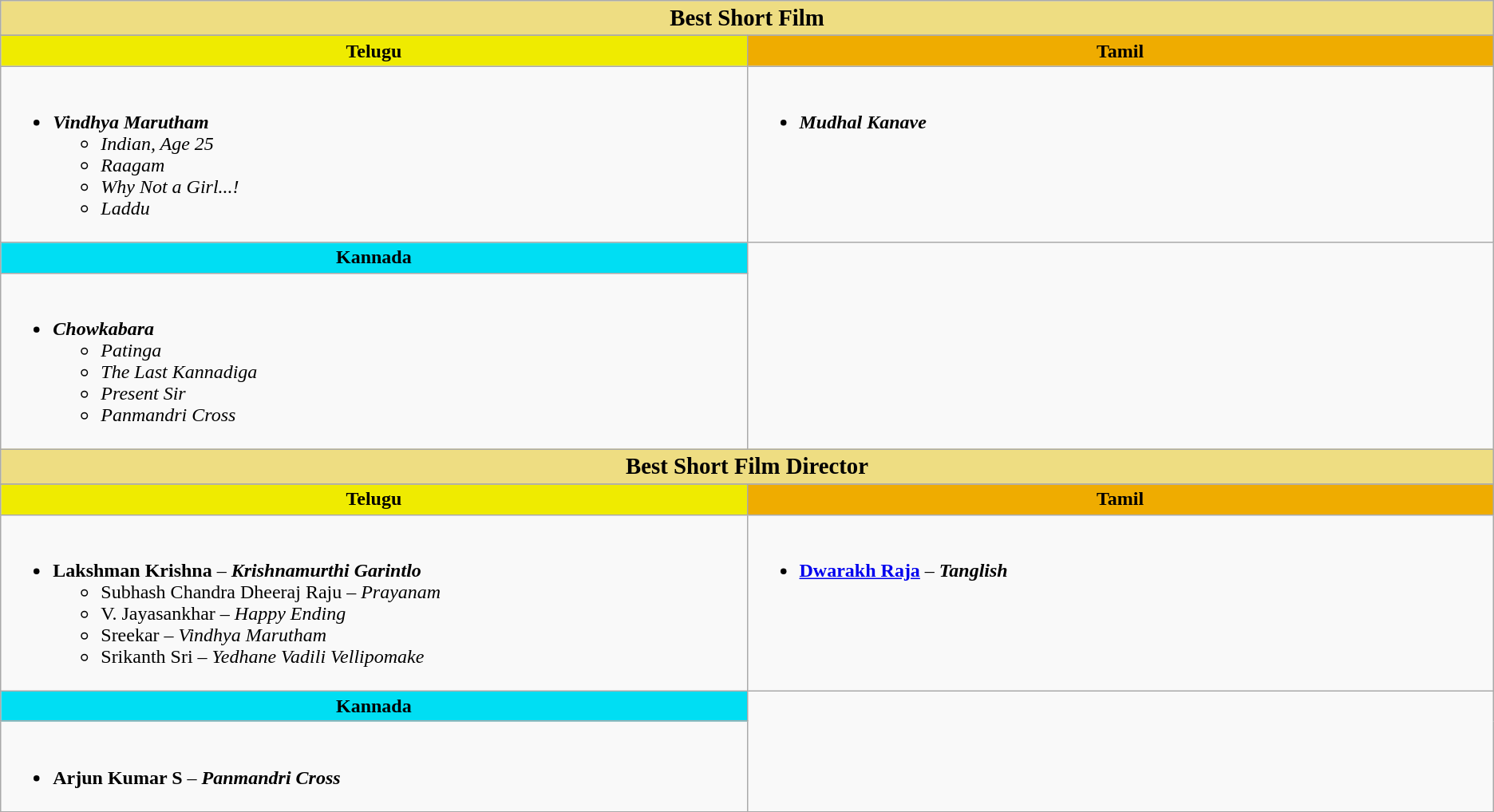<table class="wikitable">
<tr>
<th colspan="2" rowspan="1" style="background:#EEDD82; width: 3000px;"><big><strong>Best Short Film</strong></big></th>
</tr>
<tr>
</tr>
<tr>
<th style="background:#efeb00; width: 50%">Telugu</th>
<th style="background:#efac00;">Tamil</th>
</tr>
<tr>
<td valign="top"><br><ul><li><strong><em>Vindhya Marutham</em></strong><ul><li><em>Indian, Age 25</em></li><li><em>Raagam</em></li><li><em>Why Not a Girl...!</em></li><li><em>Laddu</em></li></ul></li></ul></td>
<td valign="top"><br><ul><li><strong><em>Mudhal Kanave</em></strong></li></ul></td>
</tr>
<tr>
<th style="background:#00def3;" align="center">Kannada</th>
</tr>
<tr>
<td><br><ul><li><strong><em>Chowkabara</em></strong><ul><li><em>Patinga</em></li><li><em>The Last Kannadiga</em></li><li><em>Present Sir</em></li><li><em>Panmandri Cross</em></li></ul></li></ul></td>
</tr>
<tr>
<th colspan="2" rowspan="1" style="background:#EEDD82;"><big><strong>Best Short Film Director</strong></big></th>
</tr>
<tr>
</tr>
<tr>
<th style="background:#efeb00; width: 50%">Telugu</th>
<th style="background:#efac00;">Tamil</th>
</tr>
<tr>
<td valign="top"><br><ul><li><strong>Lakshman Krishna</strong> – <strong><em>Krishnamurthi Garintlo</em></strong><ul><li>Subhash Chandra Dheeraj Raju – <em>Prayanam</em></li><li>V. Jayasankhar – <em>Happy Ending</em></li><li>Sreekar – <em>Vindhya Marutham</em></li><li>Srikanth Sri – <em>Yedhane Vadili Vellipomake</em></li></ul></li></ul></td>
<td valign="top"><br><ul><li><strong><a href='#'>Dwarakh Raja</a></strong> – <strong><em>Tanglish</em></strong></li></ul></td>
</tr>
<tr>
<th style="background:#00def3;" align="center">Kannada</th>
</tr>
<tr>
<td><br><ul><li><strong>Arjun Kumar S</strong> – <strong><em>Panmandri Cross</em></strong></li></ul></td>
</tr>
<tr>
</tr>
</table>
